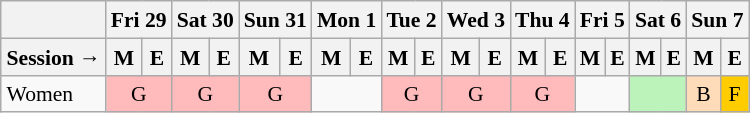<table class="wikitable" style="margin:0.5em auto; font-size:90%; line-height:1.25em; text-align:center;">
<tr style="text-align:center;">
<th></th>
<th colspan=2>Fri 29</th>
<th colspan=2>Sat 30</th>
<th colspan=2>Sun 31</th>
<th colspan=2>Mon 1</th>
<th colspan=2>Tue 2</th>
<th colspan=2>Wed 3</th>
<th colspan=2>Thu 4</th>
<th colspan=2>Fri 5</th>
<th colspan=2>Sat 6</th>
<th colspan=2>Sun 7</th>
</tr>
<tr>
<th>Session →</th>
<th>M</th>
<th>E</th>
<th>M</th>
<th>E</th>
<th>M</th>
<th>E</th>
<th>M</th>
<th>E</th>
<th>M</th>
<th>E</th>
<th>M</th>
<th>E</th>
<th>M</th>
<th>E</th>
<th>M</th>
<th>E</th>
<th>M</th>
<th>E</th>
<th>M</th>
<th>E</th>
</tr>
<tr>
<td style="text-align:left;">Women</td>
<td colspan="2" style="background-color:#FFBBBB;">G</td>
<td colspan="2" style="background-color:#FFBBBB;">G</td>
<td colspan="2" style="background-color:#FFBBBB;">G</td>
<td colspan=2></td>
<td colspan="2" style="background-color:#FFBBBB;">G</td>
<td colspan="2" style="background-color:#FFBBBB;">G</td>
<td colspan="2" style="background-color:#FFBBBB;">G</td>
<td colspan=2></td>
<td colspan="2" style="background-color:#BBF3BB;"></td>
<td style="background-color:#FEDCBA;">B</td>
<td style="background-color:#FFCC00;">F</td>
</tr>
</table>
